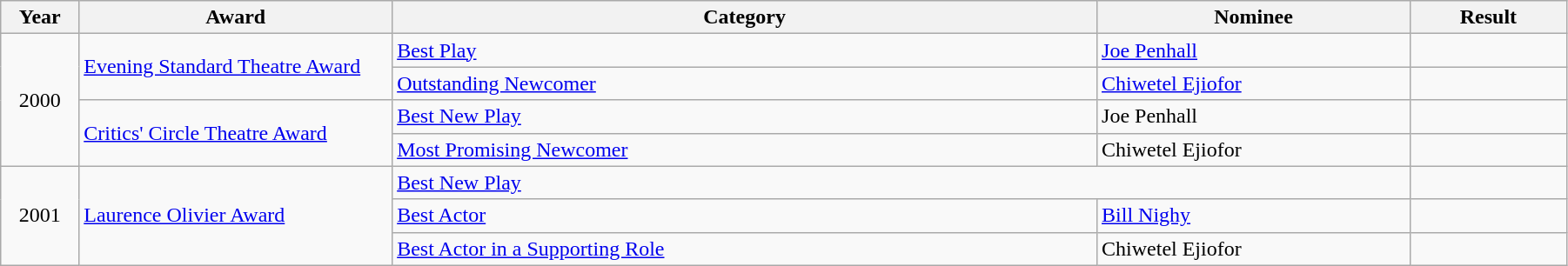<table class="wikitable" width="95%">
<tr>
<th width="5%">Year</th>
<th width="20%">Award</th>
<th width="45%">Category</th>
<th width="20%">Nominee</th>
<th width="10%">Result</th>
</tr>
<tr>
<td rowspan="4" style="text-align: center;">2000</td>
<td rowspan="2"><a href='#'>Evening Standard Theatre Award</a></td>
<td><a href='#'>Best Play</a></td>
<td><a href='#'>Joe Penhall</a></td>
<td></td>
</tr>
<tr>
<td><a href='#'>Outstanding Newcomer</a></td>
<td><a href='#'>Chiwetel Ejiofor</a></td>
<td></td>
</tr>
<tr>
<td rowspan="2"><a href='#'>Critics' Circle Theatre Award</a></td>
<td><a href='#'>Best New Play</a></td>
<td>Joe Penhall</td>
<td></td>
</tr>
<tr>
<td><a href='#'>Most Promising Newcomer</a></td>
<td>Chiwetel Ejiofor</td>
<td></td>
</tr>
<tr>
<td rowspan="3" style="text-align: center;">2001</td>
<td rowspan="3"><a href='#'>Laurence Olivier Award</a></td>
<td colspan="2"><a href='#'>Best New Play</a></td>
<td></td>
</tr>
<tr>
<td><a href='#'>Best Actor</a></td>
<td><a href='#'>Bill Nighy</a></td>
<td></td>
</tr>
<tr>
<td><a href='#'>Best Actor in a Supporting Role</a></td>
<td>Chiwetel Ejiofor</td>
<td></td>
</tr>
</table>
